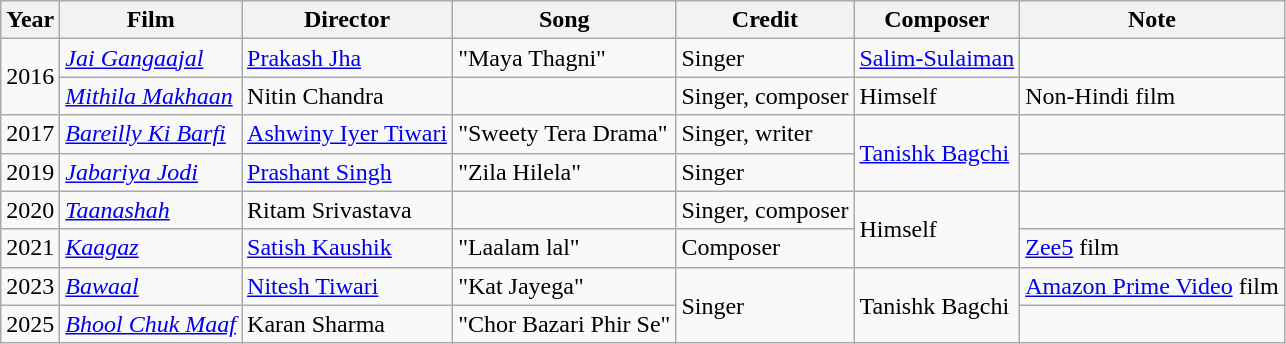<table class="wikitable">
<tr>
<th>Year</th>
<th>Film</th>
<th>Director</th>
<th>Song</th>
<th>Credit</th>
<th>Composer</th>
<th>Note</th>
</tr>
<tr>
<td rowspan=2>2016</td>
<td><em><a href='#'>Jai Gangaajal</a></em></td>
<td><a href='#'>Prakash Jha</a></td>
<td>"Maya Thagni"</td>
<td>Singer</td>
<td><a href='#'>Salim-Sulaiman</a></td>
<td></td>
</tr>
<tr>
<td><em><a href='#'>Mithila Makhaan</a></em></td>
<td>Nitin Chandra</td>
<td></td>
<td>Singer, composer</td>
<td>Himself</td>
<td>Non-Hindi film</td>
</tr>
<tr>
<td>2017</td>
<td><em><a href='#'>Bareilly Ki Barfi</a></em></td>
<td><a href='#'>Ashwiny Iyer Tiwari</a></td>
<td>"Sweety Tera Drama"</td>
<td>Singer, writer</td>
<td rowspan=2><a href='#'>Tanishk Bagchi</a></td>
<td></td>
</tr>
<tr>
<td>2019</td>
<td><em><a href='#'>Jabariya Jodi</a></em></td>
<td><a href='#'>Prashant Singh</a></td>
<td>"Zila Hilela"</td>
<td>Singer</td>
<td></td>
</tr>
<tr>
<td>2020</td>
<td><em><a href='#'>Taanashah</a></em></td>
<td>Ritam Srivastava</td>
<td></td>
<td>Singer, composer</td>
<td rowspan=2>Himself</td>
<td></td>
</tr>
<tr>
<td>2021</td>
<td><em><a href='#'>Kaagaz</a></em></td>
<td><a href='#'>Satish Kaushik</a></td>
<td>"Laalam lal"</td>
<td>Composer</td>
<td><a href='#'>Zee5</a> film</td>
</tr>
<tr>
<td>2023</td>
<td><em><a href='#'>Bawaal</a></em></td>
<td><a href='#'>Nitesh Tiwari</a></td>
<td>"Kat Jayega"</td>
<td rowspan=2>Singer</td>
<td rowspan=2>Tanishk Bagchi</td>
<td><a href='#'>Amazon Prime Video</a> film</td>
</tr>
<tr>
<td>2025</td>
<td><em><a href='#'>Bhool Chuk Maaf</a></em></td>
<td>Karan Sharma</td>
<td>"Chor Bazari Phir Se"</td>
<td></td>
</tr>
</table>
